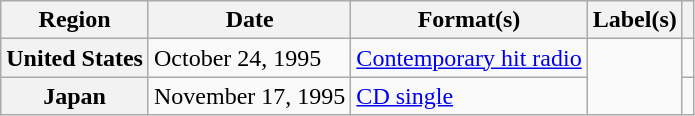<table class="wikitable plainrowheaders">
<tr>
<th scope="col">Region</th>
<th scope="col">Date</th>
<th scope="col">Format(s)</th>
<th scope="col">Label(s)</th>
<th scope="col"></th>
</tr>
<tr>
<th scope="row">United States</th>
<td>October 24, 1995</td>
<td><a href='#'>Contemporary hit radio</a></td>
<td rowspan="3"></td>
<td style="text-align:center;"></td>
</tr>
<tr>
<th scope="row">Japan</th>
<td>November 17, 1995</td>
<td><a href='#'>CD single</a></td>
<td style="text-align:center;"></td>
</tr>
</table>
